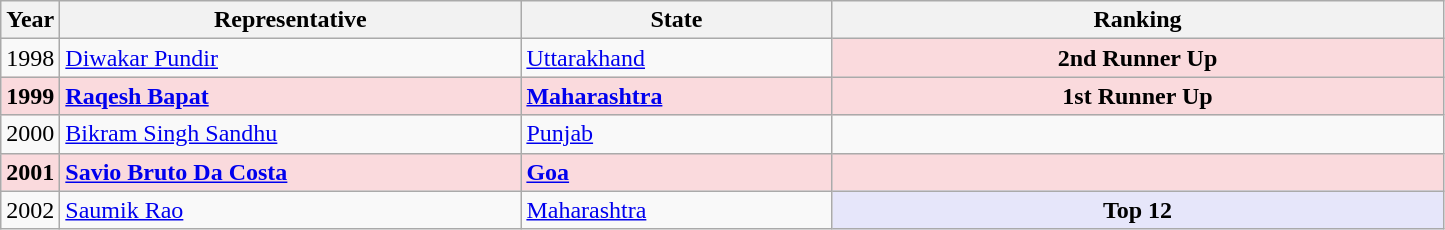<table class="wikitable">
<tr>
<th>Year</th>
<th width=300>Representative</th>
<th width=200>State</th>
<th width=400>Ranking</th>
</tr>
<tr>
<td>1998</td>
<td><a href='#'>Diwakar Pundir</a></td>
<td><a href='#'>Uttarakhand</a></td>
<td style="background:#fadadd; text-align:center;"><strong>2nd Runner Up</strong></td>
</tr>
<tr>
<td style="background:#fadadd;"><strong>1999</strong></td>
<td style="background:#fadadd;"><strong><a href='#'>Raqesh Bapat</a></strong></td>
<td style="background:#fadadd;"><strong><a href='#'>Maharashtra</a></strong></td>
<td style="background:#fadadd; text-align:center;"><strong>1st Runner Up</strong></td>
</tr>
<tr>
<td>2000</td>
<td><a href='#'>Bikram Singh Sandhu</a></td>
<td><a href='#'>Punjab</a></td>
<td></td>
</tr>
<tr>
<td style="background:#fadadd;"><strong>2001</strong></td>
<td style="background:#fadadd;"><strong><a href='#'>Savio Bruto Da Costa</a></strong></td>
<td style="background:#fadadd;"><strong><a href='#'>Goa</a></strong></td>
<td style="background:#fadadd;"></td>
</tr>
<tr>
<td>2002</td>
<td><a href='#'>Saumik Rao</a></td>
<td><a href='#'>Maharashtra</a></td>
<td style="background:lavender; text-align:center;"><strong>Top 12</strong></td>
</tr>
</table>
